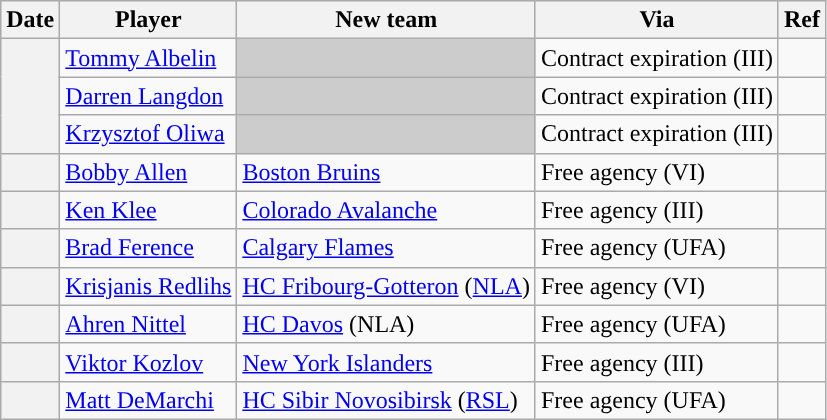<table class="wikitable plainrowheaders">
<tr style="background:#ddd; text-align:center;">
<th>Date</th>
<th>Player</th>
<th>New team</th>
<th>Via</th>
<th>Ref</th>
</tr>
<tr>
<th scope="row" rowspan=3></th>
<td><a href='#'>Tommy Albelin</a></td>
<td style="background:#ccc"></td>
<td>Contract expiration (III)</td>
<td></td>
</tr>
<tr>
<td><a href='#'>Darren Langdon</a></td>
<td style="background:#ccc"></td>
<td>Contract expiration (III)</td>
<td></td>
</tr>
<tr>
<td><a href='#'>Krzysztof Oliwa</a></td>
<td style="background:#ccc"></td>
<td>Contract expiration (III)</td>
<td></td>
</tr>
<tr>
<th scope="row"></th>
<td><a href='#'>Bobby Allen</a></td>
<td><a href='#'>Boston Bruins</a></td>
<td>Free agency (VI)</td>
<td></td>
</tr>
<tr>
<th scope="row"></th>
<td><a href='#'>Ken Klee</a></td>
<td><a href='#'>Colorado Avalanche</a></td>
<td>Free agency (III)</td>
<td></td>
</tr>
<tr>
<th scope="row"></th>
<td><a href='#'>Brad Ference</a></td>
<td><a href='#'>Calgary Flames</a></td>
<td>Free agency (UFA)</td>
<td></td>
</tr>
<tr>
<th scope="row"></th>
<td><a href='#'>Krisjanis Redlihs</a></td>
<td><a href='#'>HC Fribourg-Gotteron</a> (<a href='#'>NLA</a>)</td>
<td>Free agency (VI)</td>
<td></td>
</tr>
<tr>
<th scope="row"></th>
<td><a href='#'>Ahren Nittel</a></td>
<td><a href='#'>HC Davos</a> (NLA)</td>
<td>Free agency (UFA)</td>
<td></td>
</tr>
<tr>
<th scope="row"></th>
<td><a href='#'>Viktor Kozlov</a></td>
<td><a href='#'>New York Islanders</a></td>
<td>Free agency (III)</td>
<td></td>
</tr>
<tr>
<th scope="row"></th>
<td><a href='#'>Matt DeMarchi</a></td>
<td><a href='#'>HC Sibir Novosibirsk</a> (<a href='#'>RSL</a>)</td>
<td>Free agency (UFA)</td>
<td></td>
</tr>
</table>
